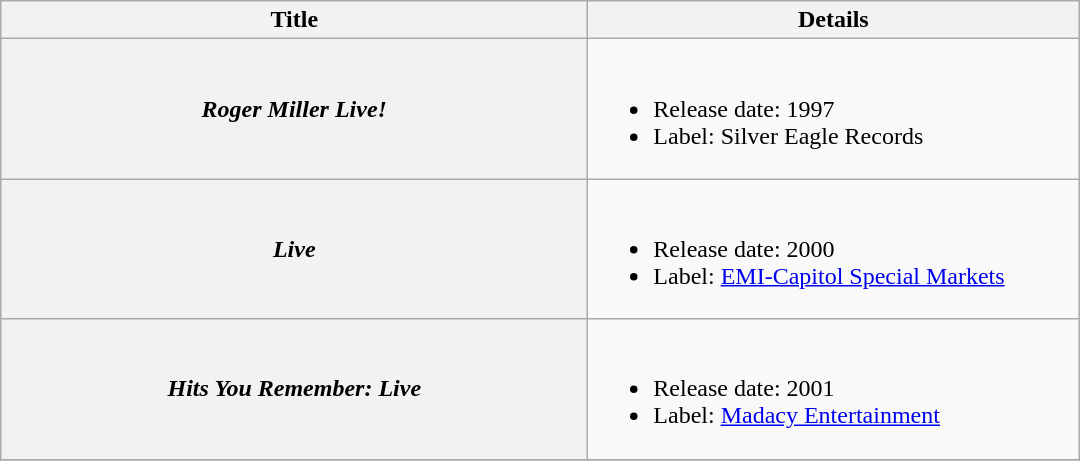<table class="wikitable plainrowheaders">
<tr>
<th style="width:24em;">Title</th>
<th style="width:20em;">Details</th>
</tr>
<tr>
<th scope="row"><em>Roger Miller Live!</em></th>
<td><br><ul><li>Release date: 1997</li><li>Label: Silver Eagle Records</li></ul></td>
</tr>
<tr>
<th scope="row"><em>Live</em></th>
<td><br><ul><li>Release date: 2000</li><li>Label: <a href='#'>EMI-Capitol Special Markets</a></li></ul></td>
</tr>
<tr>
<th scope="row"><em>Hits You Remember: Live</em></th>
<td><br><ul><li>Release date: 2001</li><li>Label: <a href='#'>Madacy Entertainment</a></li></ul></td>
</tr>
<tr>
</tr>
</table>
